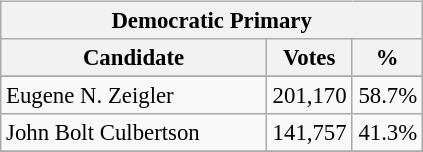<table class="wikitable" align="left" style="margin: 1em 1em 1em 0; font-size: 95%;">
<tr>
<th colspan="3">Democratic Primary</th>
</tr>
<tr>
<th colspan="1" style="width: 170px">Candidate</th>
<th style="width: 50px">Votes</th>
<th style="width: 40px">%</th>
</tr>
<tr>
</tr>
<tr>
<td>Eugene N. Zeigler</td>
<td align="right">201,170</td>
<td align="right">58.7%</td>
</tr>
<tr>
<td>John Bolt Culbertson</td>
<td align="right">141,757</td>
<td align="right">41.3%</td>
</tr>
<tr>
</tr>
</table>
